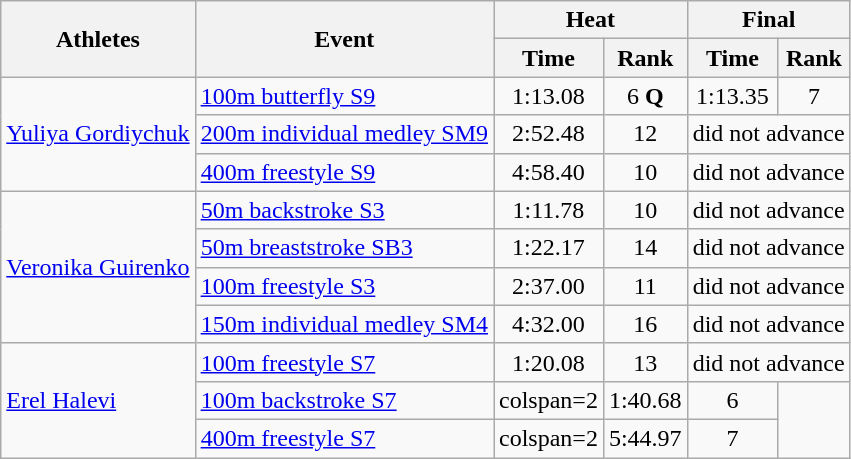<table class=wikitable style="text-align:center">
<tr>
<th rowspan=2>Athletes</th>
<th rowspan=2>Event</th>
<th colspan=2>Heat</th>
<th colspan=2>Final</th>
</tr>
<tr>
<th>Time</th>
<th>Rank</th>
<th>Time</th>
<th>Rank</th>
</tr>
<tr>
<td align=left rowspan=3><a href='#'>Yuliya Gordiychuk</a></td>
<td align=left><a href='#'>100m butterfly S9</a></td>
<td>1:13.08</td>
<td>6 <strong>Q</strong></td>
<td>1:13.35</td>
<td>7</td>
</tr>
<tr>
<td align=left><a href='#'>200m individual medley SM9</a></td>
<td>2:52.48</td>
<td>12</td>
<td colspan=2>did not advance</td>
</tr>
<tr>
<td align=left><a href='#'>400m freestyle S9</a></td>
<td>4:58.40</td>
<td>10</td>
<td colspan=2>did not advance</td>
</tr>
<tr>
<td align=left rowspan=4><a href='#'>Veronika Guirenko</a></td>
<td align=left><a href='#'>50m backstroke S3</a></td>
<td>1:11.78</td>
<td>10</td>
<td colspan=2>did not advance</td>
</tr>
<tr>
<td align=left><a href='#'>50m breaststroke SB3</a></td>
<td>1:22.17</td>
<td>14</td>
<td colspan=2>did not advance</td>
</tr>
<tr>
<td align=left><a href='#'>100m freestyle S3</a></td>
<td>2:37.00</td>
<td>11</td>
<td colspan=2>did not advance</td>
</tr>
<tr>
<td align=left><a href='#'>150m individual medley SM4</a></td>
<td>4:32.00</td>
<td>16</td>
<td colspan=2>did not advance</td>
</tr>
<tr>
<td align=left rowspan=3><a href='#'>Erel Halevi</a></td>
<td align=left><a href='#'>100m freestyle S7</a></td>
<td>1:20.08</td>
<td>13</td>
<td colspan=2>did not advance</td>
</tr>
<tr>
<td align=left><a href='#'>100m backstroke S7</a></td>
<td>colspan=2 </td>
<td>1:40.68</td>
<td>6</td>
</tr>
<tr>
<td align=left><a href='#'>400m freestyle S7</a></td>
<td>colspan=2 </td>
<td>5:44.97</td>
<td>7</td>
</tr>
</table>
